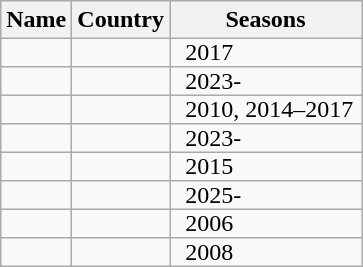<table class="wikitable sortable" style="text-align:center style="font-size: 85%; line-height: 23px">
<tr>
<th scope=col>Name</th>
<th scope=col>Country</th>
<th scope=col>Seasons</th>
</tr>
<tr>
<td align="left" style="padding: 0px 5px 0px 10px"></td>
<td align="left"></td>
<td style="padding: 0px 5px 0px 10px">2017</td>
</tr>
<tr>
<td align="left" style="padding: 0px 5px 0px 10px"><strong></strong></td>
<td align="left"></td>
<td style="padding: 0px 5px 0px 10px">2023-</td>
</tr>
<tr>
<td align="left" style="padding: 0px 5px 0px 10px"></td>
<td align="left"></td>
<td style="padding: 0px 5px 0px 10px">2010, 2014–2017</td>
</tr>
<tr>
<td align="left" style="padding: 0px 5px 0px 10px"><strong></strong></td>
<td align="left"></td>
<td style="padding: 0px 5px 0px 10px">2023-</td>
</tr>
<tr>
<td align="left" style="padding: 0px 5px 0px 10px"></td>
<td align="left"></td>
<td style="padding: 0px 5px 0px 10px">2015</td>
</tr>
<tr>
<td align="left" style="padding: 0px 5px 0px 10px"><strong></strong></td>
<td align="left"></td>
<td style="padding: 0px 5px 0px 10px">2025-</td>
</tr>
<tr>
<td align="left" style="padding: 0px 5px 0px 10px"></td>
<td align="left"></td>
<td style="padding: 0px 5px 0px 10px">2006</td>
</tr>
<tr>
<td align="left" style="padding: 0px 5px 0px 10px"></td>
<td align="left"></td>
<td style="padding: 0px 5px 0px 10px">2008</td>
</tr>
</table>
